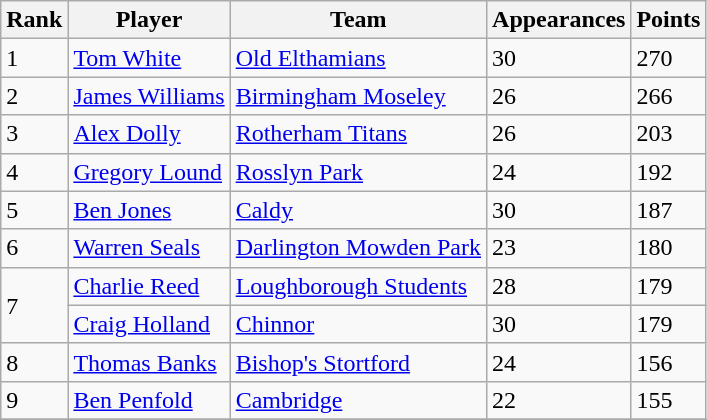<table class="wikitable">
<tr>
<th>Rank</th>
<th>Player</th>
<th>Team</th>
<th>Appearances</th>
<th>Points</th>
</tr>
<tr>
<td>1</td>
<td> <a href='#'>Tom White</a></td>
<td><a href='#'>Old Elthamians</a></td>
<td>30</td>
<td>270</td>
</tr>
<tr>
<td>2</td>
<td> <a href='#'>James Williams</a></td>
<td><a href='#'>Birmingham Moseley</a></td>
<td>26</td>
<td>266</td>
</tr>
<tr>
<td>3</td>
<td> <a href='#'>Alex Dolly</a></td>
<td><a href='#'>Rotherham Titans</a></td>
<td>26</td>
<td>203</td>
</tr>
<tr>
<td>4</td>
<td> <a href='#'>Gregory Lound</a></td>
<td><a href='#'>Rosslyn Park</a></td>
<td>24</td>
<td>192</td>
</tr>
<tr>
<td>5</td>
<td> <a href='#'>Ben Jones</a></td>
<td><a href='#'>Caldy</a></td>
<td>30</td>
<td>187</td>
</tr>
<tr>
<td>6</td>
<td> <a href='#'>Warren Seals</a></td>
<td><a href='#'>Darlington Mowden Park</a></td>
<td>23</td>
<td>180</td>
</tr>
<tr>
<td rowspan=2>7</td>
<td> <a href='#'>Charlie Reed</a></td>
<td><a href='#'>Loughborough Students</a></td>
<td>28</td>
<td>179</td>
</tr>
<tr>
<td> <a href='#'>Craig Holland</a></td>
<td><a href='#'>Chinnor</a></td>
<td>30</td>
<td>179</td>
</tr>
<tr>
<td>8</td>
<td> <a href='#'>Thomas Banks</a></td>
<td><a href='#'>Bishop's Stortford</a></td>
<td>24</td>
<td>156</td>
</tr>
<tr>
<td>9</td>
<td> <a href='#'>Ben Penfold</a></td>
<td><a href='#'>Cambridge</a></td>
<td>22</td>
<td>155</td>
</tr>
<tr>
</tr>
</table>
